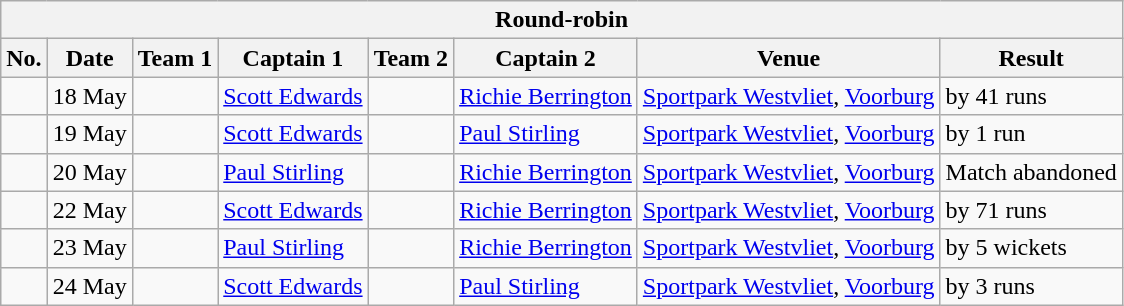<table class="wikitable">
<tr>
<th colspan="9">Round-robin</th>
</tr>
<tr>
<th>No.</th>
<th>Date</th>
<th>Team 1</th>
<th>Captain 1</th>
<th>Team 2</th>
<th>Captain 2</th>
<th>Venue</th>
<th>Result</th>
</tr>
<tr>
<td></td>
<td>18 May</td>
<td></td>
<td><a href='#'>Scott Edwards</a></td>
<td></td>
<td><a href='#'>Richie Berrington</a></td>
<td><a href='#'>Sportpark Westvliet</a>, <a href='#'>Voorburg</a></td>
<td> by 41 runs</td>
</tr>
<tr>
<td></td>
<td>19 May</td>
<td></td>
<td><a href='#'>Scott Edwards</a></td>
<td></td>
<td><a href='#'>Paul Stirling</a></td>
<td><a href='#'>Sportpark Westvliet</a>, <a href='#'>Voorburg</a></td>
<td> by 1 run</td>
</tr>
<tr>
<td></td>
<td>20 May</td>
<td></td>
<td><a href='#'>Paul Stirling</a></td>
<td></td>
<td><a href='#'>Richie Berrington</a></td>
<td><a href='#'>Sportpark Westvliet</a>, <a href='#'>Voorburg</a></td>
<td>Match abandoned</td>
</tr>
<tr>
<td></td>
<td>22 May</td>
<td></td>
<td><a href='#'>Scott Edwards</a></td>
<td></td>
<td><a href='#'>Richie Berrington</a></td>
<td><a href='#'>Sportpark Westvliet</a>, <a href='#'>Voorburg</a></td>
<td> by 71 runs</td>
</tr>
<tr>
<td></td>
<td>23 May</td>
<td></td>
<td><a href='#'>Paul Stirling</a></td>
<td></td>
<td><a href='#'>Richie Berrington</a></td>
<td><a href='#'>Sportpark Westvliet</a>, <a href='#'>Voorburg</a></td>
<td> by 5 wickets</td>
</tr>
<tr>
<td></td>
<td>24 May</td>
<td></td>
<td><a href='#'>Scott Edwards</a></td>
<td></td>
<td><a href='#'>Paul Stirling</a></td>
<td><a href='#'>Sportpark Westvliet</a>, <a href='#'>Voorburg</a></td>
<td> by 3 runs</td>
</tr>
</table>
